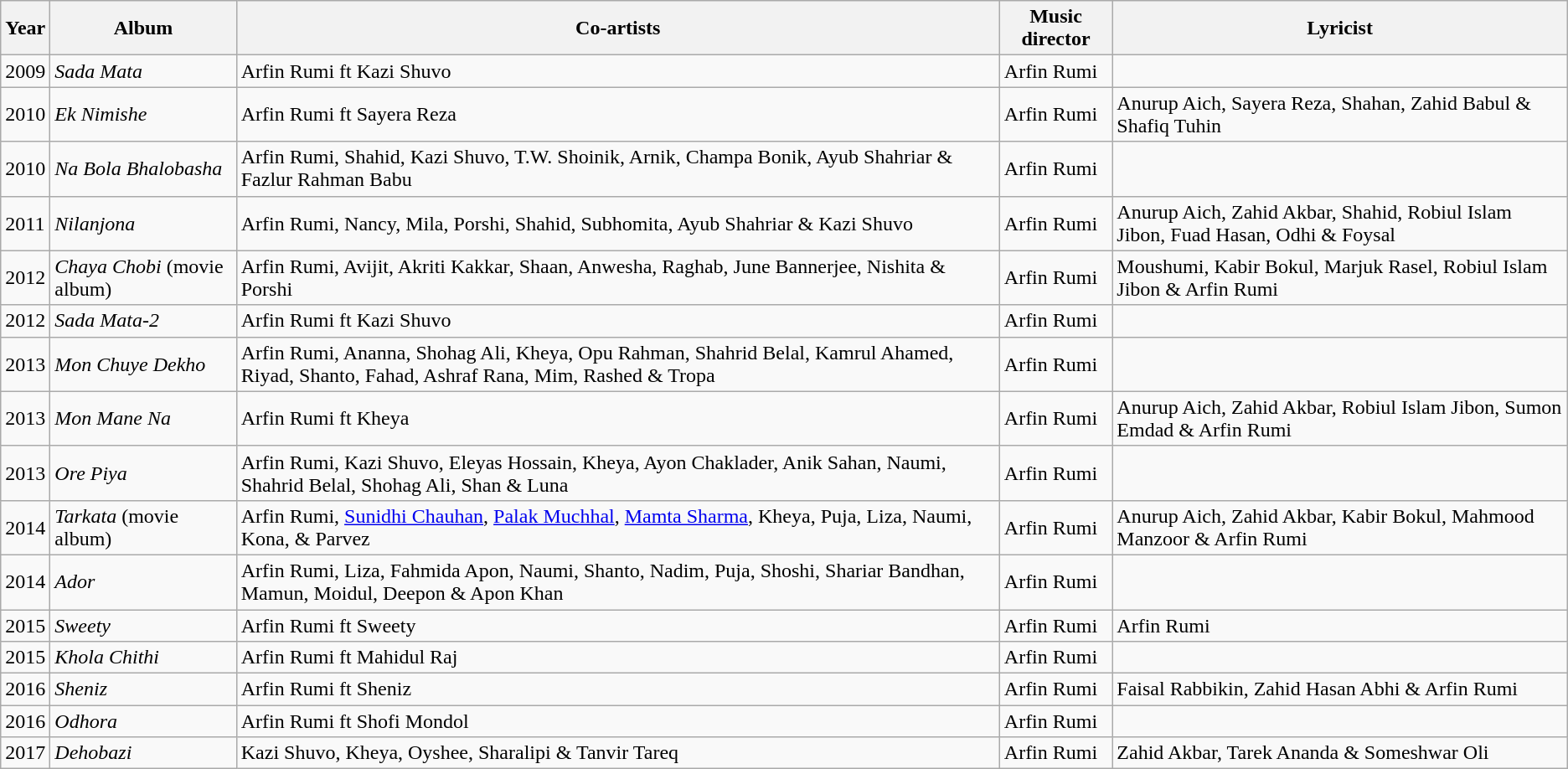<table class="wikitable sortable collapsible">
<tr>
<th style=*background:d0e5f5">Year</th>
<th style=*background:d0e5f5">Album</th>
<th style=*background:d0e5f5">Co-artists</th>
<th style=*background:d0e5f5">Music director</th>
<th style=*background:d0e5f5">Lyricist</th>
</tr>
<tr>
<td>2009</td>
<td><em>Sada Mata</em></td>
<td>Arfin Rumi ft Kazi Shuvo</td>
<td>Arfin Rumi</td>
<td></td>
</tr>
<tr>
<td>2010</td>
<td><em>Ek Nimishe</em></td>
<td>Arfin Rumi ft Sayera Reza</td>
<td>Arfin Rumi</td>
<td>Anurup Aich, Sayera Reza, Shahan, Zahid Babul & Shafiq Tuhin</td>
</tr>
<tr>
<td>2010</td>
<td><em>Na Bola Bhalobasha</em></td>
<td>Arfin Rumi, Shahid, Kazi Shuvo, T.W. Shoinik, Arnik, Champa Bonik, Ayub Shahriar & Fazlur Rahman Babu</td>
<td>Arfin Rumi</td>
<td></td>
</tr>
<tr>
<td>2011</td>
<td><em>Nilanjona</em></td>
<td>Arfin Rumi, Nancy, Mila, Porshi, Shahid, Subhomita, Ayub Shahriar & Kazi Shuvo</td>
<td>Arfin Rumi</td>
<td>Anurup Aich, Zahid Akbar, Shahid, Robiul Islam Jibon, Fuad Hasan, Odhi & Foysal</td>
</tr>
<tr>
<td>2012</td>
<td><em>Chaya Chobi</em> (movie album)</td>
<td>Arfin Rumi, Avijit, Akriti Kakkar, Shaan, Anwesha, Raghab, June Bannerjee, Nishita & Porshi</td>
<td>Arfin Rumi</td>
<td>Moushumi, Kabir Bokul, Marjuk Rasel, Robiul Islam Jibon & Arfin Rumi</td>
</tr>
<tr>
<td>2012</td>
<td><em>Sada Mata-2</em></td>
<td>Arfin Rumi ft Kazi Shuvo</td>
<td>Arfin Rumi</td>
<td></td>
</tr>
<tr>
<td>2013</td>
<td><em>Mon Chuye Dekho</em></td>
<td>Arfin Rumi, Ananna, Shohag Ali, Kheya, Opu Rahman, Shahrid Belal, Kamrul Ahamed, Riyad, Shanto, Fahad, Ashraf Rana, Mim, Rashed & Tropa</td>
<td>Arfin Rumi</td>
<td></td>
</tr>
<tr>
<td>2013</td>
<td><em>Mon Mane Na</em></td>
<td>Arfin Rumi ft Kheya</td>
<td>Arfin Rumi</td>
<td>Anurup Aich, Zahid Akbar, Robiul Islam Jibon, Sumon Emdad & Arfin Rumi</td>
</tr>
<tr>
<td>2013</td>
<td><em>Ore Piya</em></td>
<td>Arfin Rumi, Kazi Shuvo, Eleyas Hossain, Kheya, Ayon Chaklader, Anik Sahan, Naumi, Shahrid Belal, Shohag Ali, Shan & Luna</td>
<td>Arfin Rumi</td>
<td></td>
</tr>
<tr>
<td>2014</td>
<td><em>Tarkata</em> (movie album)</td>
<td>Arfin Rumi, <a href='#'>Sunidhi Chauhan</a>, <a href='#'>Palak Muchhal</a>, <a href='#'>Mamta Sharma</a>, Kheya, Puja, Liza, Naumi, Kona, & Parvez</td>
<td>Arfin Rumi</td>
<td>Anurup Aich, Zahid Akbar, Kabir Bokul, Mahmood Manzoor & Arfin Rumi</td>
</tr>
<tr>
<td>2014</td>
<td><em>Ador</em></td>
<td>Arfin Rumi, Liza, Fahmida Apon, Naumi, Shanto, Nadim, Puja, Shoshi, Shariar Bandhan, Mamun, Moidul, Deepon & Apon Khan</td>
<td>Arfin Rumi</td>
<td></td>
</tr>
<tr>
<td>2015</td>
<td><em>Sweety</em></td>
<td>Arfin Rumi ft Sweety</td>
<td>Arfin Rumi</td>
<td>Arfin Rumi</td>
</tr>
<tr>
<td>2015</td>
<td><em>Khola Chithi</em></td>
<td>Arfin Rumi ft Mahidul Raj</td>
<td>Arfin Rumi</td>
<td></td>
</tr>
<tr>
<td>2016</td>
<td><em>Sheniz</em></td>
<td>Arfin Rumi ft Sheniz</td>
<td>Arfin Rumi</td>
<td>Faisal Rabbikin, Zahid Hasan Abhi & Arfin Rumi</td>
</tr>
<tr>
<td>2016</td>
<td><em>Odhora</em></td>
<td>Arfin Rumi ft Shofi Mondol</td>
<td>Arfin Rumi</td>
<td></td>
</tr>
<tr>
<td>2017</td>
<td><em>Dehobazi</em></td>
<td>Kazi Shuvo, Kheya, Oyshee, Sharalipi & Tanvir Tareq</td>
<td>Arfin Rumi</td>
<td>Zahid Akbar, Tarek Ananda & Someshwar Oli</td>
</tr>
</table>
